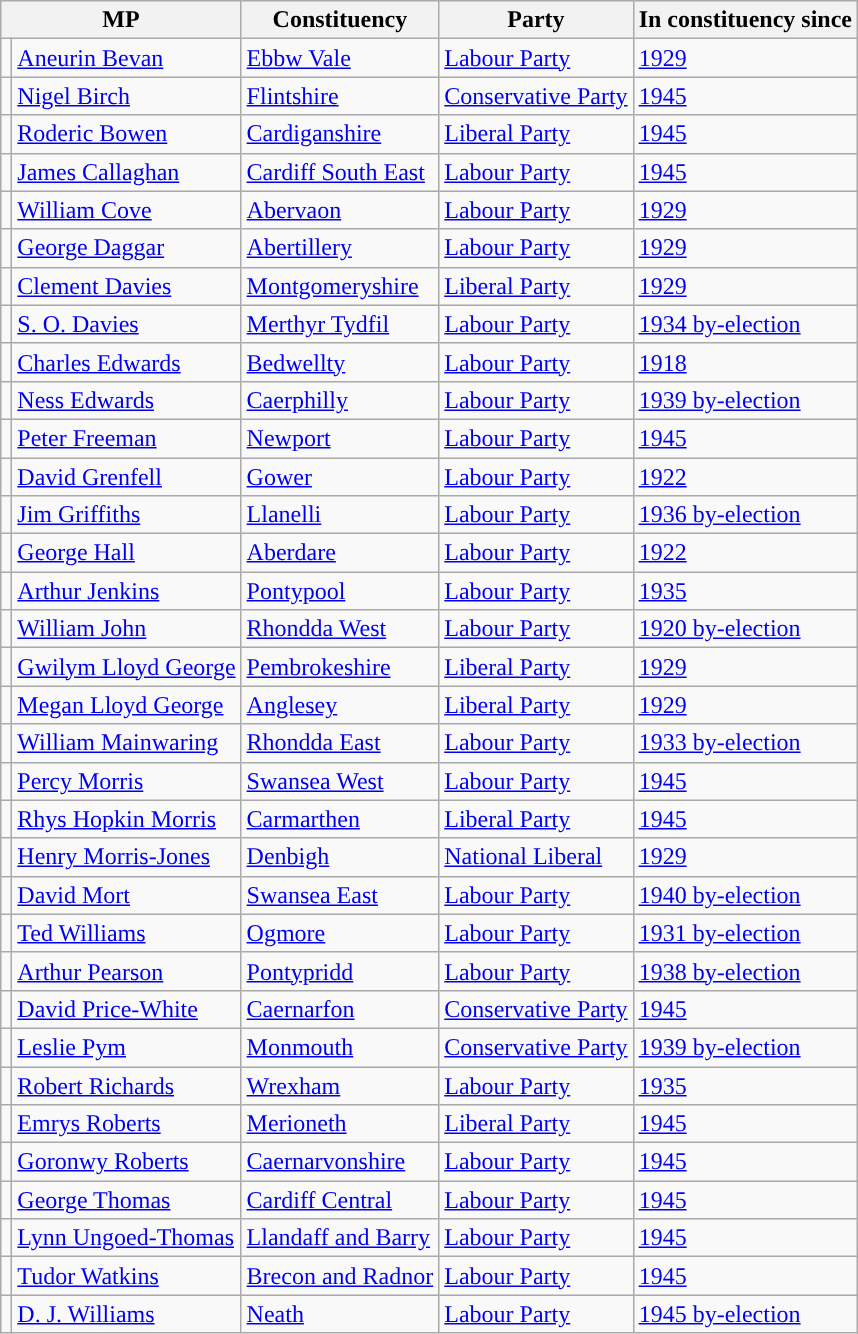<table class="wikitable sortable">
<tr>
<th colspan="2">MP</th>
<th>Constituency</th>
<th>Party</th>
<th>In constituency since</th>
</tr>
<tr>
<td style="color:inherit;background-color: "></td>
<td><a href='#'>Aneurin Bevan</a></td>
<td><a href='#'>Ebbw Vale</a></td>
<td><a href='#'>Labour Party</a></td>
<td><a href='#'>1929</a></td>
</tr>
<tr>
<td style="color:inherit;background-color: "></td>
<td><a href='#'>Nigel Birch</a></td>
<td><a href='#'>Flintshire</a></td>
<td><a href='#'>Conservative Party</a></td>
<td><a href='#'>1945</a></td>
</tr>
<tr>
<td style="color:inherit;background-color: "></td>
<td><a href='#'>Roderic Bowen</a></td>
<td><a href='#'>Cardiganshire</a></td>
<td><a href='#'>Liberal Party</a></td>
<td><a href='#'>1945</a></td>
</tr>
<tr>
<td style="color:inherit;background-color: "></td>
<td><a href='#'>James Callaghan</a></td>
<td><a href='#'>Cardiff South East</a></td>
<td><a href='#'>Labour Party</a></td>
<td><a href='#'>1945</a></td>
</tr>
<tr>
<td style="color:inherit;background-color: "></td>
<td><a href='#'>William Cove</a></td>
<td><a href='#'>Abervaon</a></td>
<td><a href='#'>Labour Party</a></td>
<td><a href='#'>1929</a></td>
</tr>
<tr>
<td style="color:inherit;background-color: "></td>
<td><a href='#'>George Daggar</a></td>
<td><a href='#'>Abertillery</a></td>
<td><a href='#'>Labour Party</a></td>
<td><a href='#'>1929</a></td>
</tr>
<tr>
<td style="color:inherit;background-color: "></td>
<td><a href='#'>Clement Davies</a></td>
<td><a href='#'>Montgomeryshire</a></td>
<td><a href='#'>Liberal Party</a></td>
<td><a href='#'>1929</a></td>
</tr>
<tr>
<td style="color:inherit;background-color: "></td>
<td><a href='#'>S. O. Davies</a></td>
<td><a href='#'>Merthyr Tydfil</a></td>
<td><a href='#'>Labour Party</a></td>
<td><a href='#'>1934 by-election</a></td>
</tr>
<tr>
<td style="color:inherit;background-color: "></td>
<td><a href='#'>Charles Edwards</a></td>
<td><a href='#'>Bedwellty</a></td>
<td><a href='#'>Labour Party</a></td>
<td><a href='#'>1918</a></td>
</tr>
<tr>
<td style="color:inherit;background-color: "></td>
<td><a href='#'>Ness Edwards</a></td>
<td><a href='#'>Caerphilly</a></td>
<td><a href='#'>Labour Party</a></td>
<td><a href='#'>1939 by-election</a></td>
</tr>
<tr>
<td style="color:inherit;background-color: "></td>
<td><a href='#'>Peter Freeman</a></td>
<td><a href='#'>Newport</a></td>
<td><a href='#'>Labour Party</a></td>
<td><a href='#'>1945</a></td>
</tr>
<tr>
<td style="color:inherit;background-color: "></td>
<td><a href='#'>David Grenfell</a></td>
<td><a href='#'>Gower</a></td>
<td><a href='#'>Labour Party</a></td>
<td><a href='#'>1922</a></td>
</tr>
<tr>
<td style="color:inherit;background-color: "></td>
<td><a href='#'>Jim Griffiths</a></td>
<td><a href='#'>Llanelli</a></td>
<td><a href='#'>Labour Party</a></td>
<td><a href='#'>1936 by-election</a></td>
</tr>
<tr>
<td style="color:inherit;background-color: "></td>
<td><a href='#'>George Hall</a></td>
<td><a href='#'>Aberdare</a></td>
<td><a href='#'>Labour Party</a></td>
<td><a href='#'>1922</a></td>
</tr>
<tr>
<td style="color:inherit;background-color: "></td>
<td><a href='#'>Arthur Jenkins</a></td>
<td><a href='#'>Pontypool</a></td>
<td><a href='#'>Labour Party</a></td>
<td><a href='#'>1935</a></td>
</tr>
<tr>
<td style="color:inherit;background-color: "></td>
<td><a href='#'>William John</a></td>
<td><a href='#'>Rhondda West</a></td>
<td><a href='#'>Labour Party</a></td>
<td><a href='#'>1920 by-election</a></td>
</tr>
<tr>
<td style="color:inherit;background-color: "></td>
<td><a href='#'>Gwilym Lloyd George</a></td>
<td><a href='#'>Pembrokeshire</a></td>
<td><a href='#'>Liberal Party</a></td>
<td><a href='#'>1929</a></td>
</tr>
<tr>
<td style="color:inherit;background-color: "></td>
<td><a href='#'>Megan Lloyd George</a></td>
<td><a href='#'>Anglesey</a></td>
<td><a href='#'>Liberal Party</a></td>
<td><a href='#'>1929</a></td>
</tr>
<tr>
<td style="color:inherit;background-color: "></td>
<td><a href='#'>William Mainwaring</a></td>
<td><a href='#'>Rhondda East</a></td>
<td><a href='#'>Labour Party</a></td>
<td><a href='#'>1933 by-election</a></td>
</tr>
<tr>
<td style="color:inherit;background-color: "></td>
<td><a href='#'>Percy Morris</a></td>
<td><a href='#'>Swansea West</a></td>
<td><a href='#'>Labour Party</a></td>
<td><a href='#'>1945</a></td>
</tr>
<tr>
<td style="color:inherit;background-color: "></td>
<td><a href='#'>Rhys Hopkin Morris</a></td>
<td><a href='#'>Carmarthen</a></td>
<td><a href='#'>Liberal Party</a></td>
<td><a href='#'>1945</a></td>
</tr>
<tr>
<td style="color:inherit;background-color: "></td>
<td><a href='#'>Henry Morris-Jones</a></td>
<td><a href='#'>Denbigh</a></td>
<td><a href='#'>National Liberal</a></td>
<td><a href='#'>1929</a></td>
</tr>
<tr>
<td style="color:inherit;background-color: "></td>
<td><a href='#'>David Mort</a></td>
<td><a href='#'>Swansea East</a></td>
<td><a href='#'>Labour Party</a></td>
<td><a href='#'>1940 by-election</a></td>
</tr>
<tr>
<td style="color:inherit;background-color: "></td>
<td><a href='#'>Ted Williams</a></td>
<td><a href='#'>Ogmore</a></td>
<td><a href='#'>Labour Party</a></td>
<td><a href='#'>1931 by-election</a></td>
</tr>
<tr>
<td style="color:inherit;background-color: "></td>
<td><a href='#'>Arthur Pearson</a></td>
<td><a href='#'>Pontypridd</a></td>
<td><a href='#'>Labour Party</a></td>
<td><a href='#'>1938 by-election</a></td>
</tr>
<tr>
<td style="color:inherit;background-color: "></td>
<td><a href='#'>David Price-White</a></td>
<td><a href='#'>Caernarfon</a></td>
<td><a href='#'>Conservative Party</a></td>
<td><a href='#'>1945</a></td>
</tr>
<tr>
<td style="color:inherit;background-color: "></td>
<td><a href='#'>Leslie Pym</a></td>
<td><a href='#'>Monmouth</a></td>
<td><a href='#'>Conservative Party</a></td>
<td><a href='#'>1939 by-election</a></td>
</tr>
<tr>
<td style="color:inherit;background-color: "></td>
<td><a href='#'>Robert Richards</a></td>
<td><a href='#'>Wrexham</a></td>
<td><a href='#'>Labour Party</a></td>
<td><a href='#'>1935</a></td>
</tr>
<tr>
<td style="color:inherit;background-color: "></td>
<td><a href='#'>Emrys Roberts</a></td>
<td><a href='#'>Merioneth</a></td>
<td><a href='#'>Liberal Party</a></td>
<td><a href='#'>1945</a></td>
</tr>
<tr>
<td style="color:inherit;background-color: "></td>
<td><a href='#'>Goronwy Roberts</a></td>
<td><a href='#'>Caernarvonshire</a></td>
<td><a href='#'>Labour Party</a></td>
<td><a href='#'>1945</a></td>
</tr>
<tr>
<td style="color:inherit;background-color: "></td>
<td><a href='#'>George Thomas</a></td>
<td><a href='#'>Cardiff Central</a></td>
<td><a href='#'>Labour Party</a></td>
<td><a href='#'>1945</a></td>
</tr>
<tr>
<td style="color:inherit;background-color: "></td>
<td><a href='#'>Lynn Ungoed-Thomas</a></td>
<td><a href='#'>Llandaff and Barry</a></td>
<td><a href='#'>Labour Party</a></td>
<td><a href='#'>1945</a></td>
</tr>
<tr>
<td style="color:inherit;background-color: "></td>
<td><a href='#'>Tudor Watkins</a></td>
<td><a href='#'>Brecon and Radnor</a></td>
<td><a href='#'>Labour Party</a></td>
<td><a href='#'>1945</a></td>
</tr>
<tr>
<td style="color:inherit;background-color: "></td>
<td><a href='#'>D. J. Williams</a></td>
<td><a href='#'>Neath</a></td>
<td><a href='#'>Labour Party</a></td>
<td><a href='#'>1945 by-election</a></td>
</tr>
</table>
